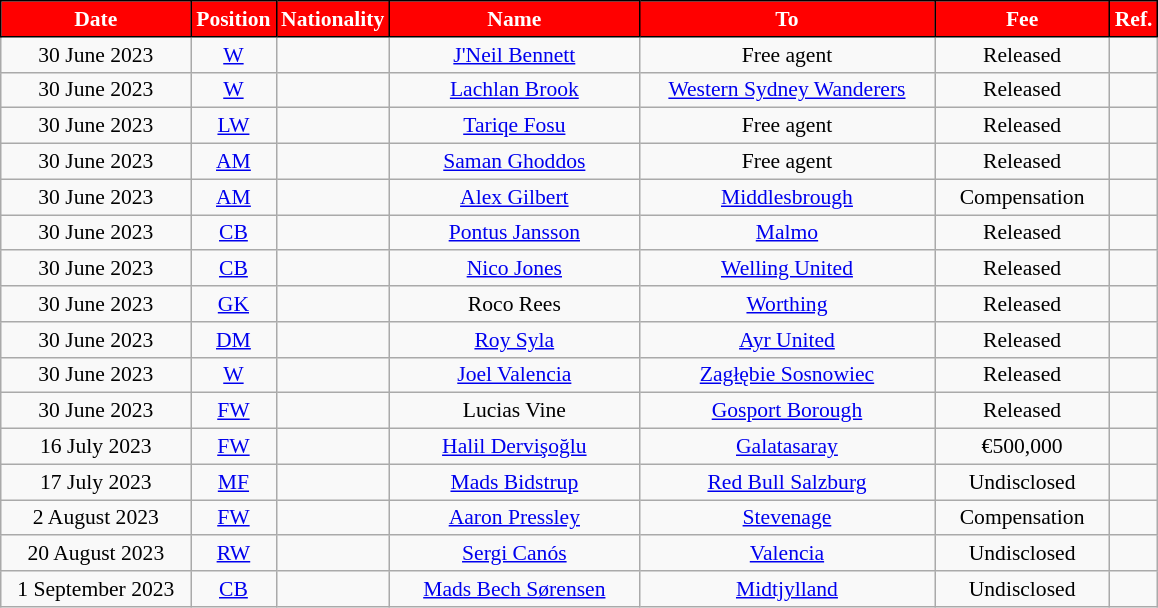<table class="wikitable" style="text-align:center; font-size:90%; ">
<tr>
<th style="background:#FF0000;color:white;border:1px solid black; width:120px;">Date</th>
<th style="background:#FF0000;color:white;border:1px solid black; width:50px;">Position</th>
<th style="background:#FF0000;color:white;border:1px solid black; width:50px;">Nationality</th>
<th style="background:#FF0000;color:white;border:1px solid black; width:160px;">Name</th>
<th style="background:#FF0000;color:white;border:1px solid black; width:190px;">To</th>
<th style="background:#FF0000;color:white;border:1px solid black; width:110px;">Fee</th>
<th style="background:#FF0000;color:white;border:1px solid black; width:25px;">Ref.</th>
</tr>
<tr>
<td>30 June 2023</td>
<td><a href='#'>W</a></td>
<td></td>
<td><a href='#'>J'Neil Bennett</a></td>
<td>Free agent</td>
<td>Released</td>
<td></td>
</tr>
<tr>
<td>30 June 2023</td>
<td><a href='#'>W</a></td>
<td></td>
<td><a href='#'>Lachlan Brook</a></td>
<td> <a href='#'>Western Sydney Wanderers</a></td>
<td>Released</td>
<td></td>
</tr>
<tr>
<td>30 June 2023</td>
<td><a href='#'>LW</a></td>
<td></td>
<td><a href='#'>Tariqe Fosu</a></td>
<td>Free agent</td>
<td>Released</td>
<td></td>
</tr>
<tr>
<td>30 June 2023</td>
<td><a href='#'>AM</a></td>
<td></td>
<td><a href='#'>Saman Ghoddos</a></td>
<td>Free agent</td>
<td>Released</td>
<td></td>
</tr>
<tr>
<td>30 June 2023</td>
<td><a href='#'>AM</a></td>
<td></td>
<td><a href='#'>Alex Gilbert</a></td>
<td> <a href='#'>Middlesbrough</a></td>
<td>Compensation</td>
<td></td>
</tr>
<tr>
<td>30 June 2023</td>
<td><a href='#'>CB</a></td>
<td></td>
<td><a href='#'>Pontus Jansson</a></td>
<td> <a href='#'>Malmo</a></td>
<td>Released</td>
<td></td>
</tr>
<tr>
<td>30 June 2023</td>
<td><a href='#'>CB</a></td>
<td></td>
<td><a href='#'>Nico Jones</a></td>
<td> <a href='#'>Welling United</a></td>
<td>Released</td>
<td></td>
</tr>
<tr>
<td>30 June 2023</td>
<td><a href='#'>GK</a></td>
<td></td>
<td>Roco Rees</td>
<td> <a href='#'>Worthing</a></td>
<td>Released</td>
<td></td>
</tr>
<tr>
<td>30 June 2023</td>
<td><a href='#'>DM</a></td>
<td></td>
<td><a href='#'>Roy Syla</a></td>
<td> <a href='#'>Ayr United</a></td>
<td>Released</td>
<td></td>
</tr>
<tr>
<td>30 June 2023</td>
<td><a href='#'>W</a></td>
<td></td>
<td><a href='#'>Joel Valencia</a></td>
<td> <a href='#'>Zagłębie Sosnowiec</a></td>
<td>Released</td>
<td></td>
</tr>
<tr>
<td>30 June 2023</td>
<td><a href='#'>FW</a></td>
<td></td>
<td>Lucias Vine</td>
<td> <a href='#'>Gosport Borough</a></td>
<td>Released</td>
<td></td>
</tr>
<tr>
<td>16 July 2023</td>
<td><a href='#'>FW</a></td>
<td></td>
<td><a href='#'>Halil Dervişoğlu</a></td>
<td> <a href='#'>Galatasaray</a></td>
<td>€500,000</td>
<td></td>
</tr>
<tr>
<td>17 July 2023</td>
<td><a href='#'>MF</a></td>
<td></td>
<td><a href='#'>Mads Bidstrup</a></td>
<td> <a href='#'>Red Bull Salzburg</a></td>
<td>Undisclosed</td>
<td></td>
</tr>
<tr>
<td>2 August 2023</td>
<td><a href='#'>FW</a></td>
<td></td>
<td><a href='#'>Aaron Pressley</a></td>
<td> <a href='#'>Stevenage</a></td>
<td>Compensation</td>
<td></td>
</tr>
<tr>
<td>20 August 2023</td>
<td><a href='#'>RW</a></td>
<td></td>
<td><a href='#'>Sergi Canós</a></td>
<td> <a href='#'>Valencia</a></td>
<td>Undisclosed</td>
<td></td>
</tr>
<tr>
<td>1 September 2023</td>
<td><a href='#'>CB</a></td>
<td></td>
<td><a href='#'>Mads Bech Sørensen</a></td>
<td> <a href='#'>Midtjylland</a></td>
<td>Undisclosed</td>
<td></td>
</tr>
</table>
